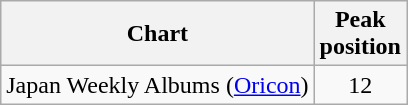<table class="wikitable">
<tr>
<th>Chart</th>
<th>Peak<br>position</th>
</tr>
<tr>
<td>Japan Weekly Albums (<a href='#'>Oricon</a>)</td>
<td style="text-align:center">12</td>
</tr>
</table>
